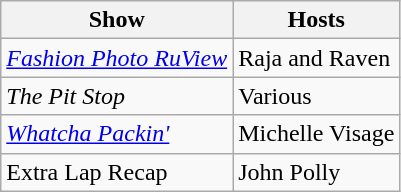<table class="wikitable">
<tr>
<th>Show</th>
<th>Hosts</th>
</tr>
<tr>
<td><em><a href='#'>Fashion Photo RuView</a></em></td>
<td>Raja and Raven</td>
</tr>
<tr>
<td><em>The Pit Stop</em></td>
<td nowrap="">Various</td>
</tr>
<tr>
<td><em><a href='#'>Whatcha Packin'</a></em></td>
<td>Michelle Visage</td>
</tr>
<tr>
<td>Extra Lap Recap</td>
<td>John Polly</td>
</tr>
</table>
